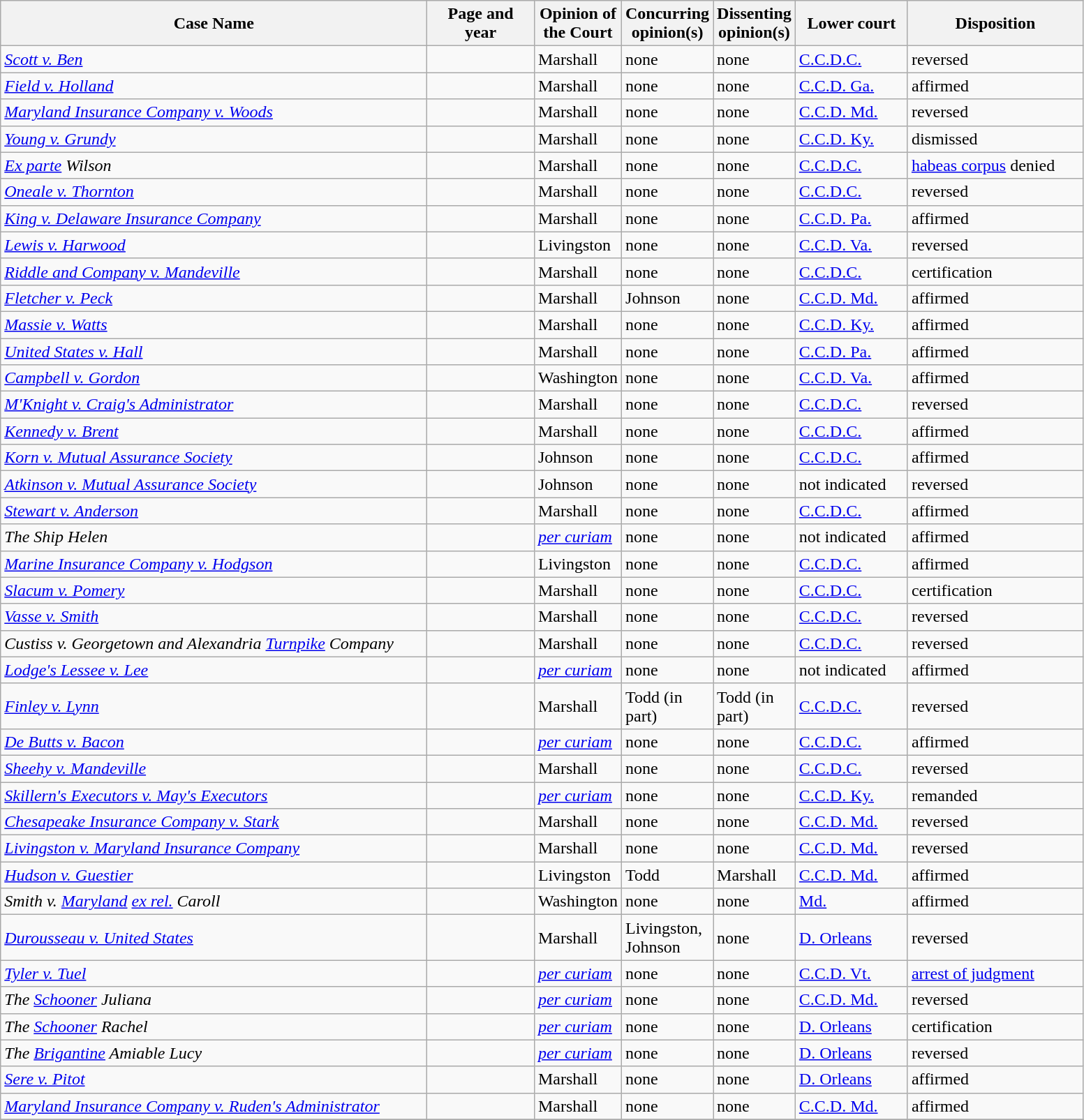<table class="wikitable sortable">
<tr>
<th scope="col" style="width: 400px;">Case Name</th>
<th scope="col" style="width: 95px;">Page and year</th>
<th scope="col" style="width: 10px;">Opinion of the Court</th>
<th scope="col" style="width: 10px;">Concurring opinion(s)</th>
<th scope="col" style="width: 10px;">Dissenting opinion(s)</th>
<th scope="col" style="width: 100px;">Lower court</th>
<th scope="col" style="width: 160px;">Disposition</th>
</tr>
<tr>
<td><em><a href='#'>Scott v. Ben</a></em></td>
<td align="right"></td>
<td>Marshall</td>
<td>none</td>
<td>none</td>
<td><a href='#'>C.C.D.C.</a></td>
<td>reversed</td>
</tr>
<tr>
<td><em><a href='#'>Field v. Holland</a></em></td>
<td align="right"></td>
<td>Marshall</td>
<td>none</td>
<td>none</td>
<td><a href='#'>C.C.D. Ga.</a></td>
<td>affirmed</td>
</tr>
<tr>
<td><em><a href='#'>Maryland Insurance Company v. Woods</a></em></td>
<td align="right"></td>
<td>Marshall</td>
<td>none</td>
<td>none</td>
<td><a href='#'>C.C.D. Md.</a></td>
<td>reversed</td>
</tr>
<tr>
<td><em><a href='#'>Young v. Grundy</a></em></td>
<td align="right"></td>
<td>Marshall</td>
<td>none</td>
<td>none</td>
<td><a href='#'>C.C.D. Ky.</a></td>
<td>dismissed</td>
</tr>
<tr>
<td><em><a href='#'>Ex parte</a> Wilson</em></td>
<td align="right"></td>
<td>Marshall</td>
<td>none</td>
<td>none</td>
<td><a href='#'>C.C.D.C.</a></td>
<td><a href='#'>habeas corpus</a> denied</td>
</tr>
<tr>
<td><em><a href='#'>Oneale v. Thornton</a></em></td>
<td align="right"></td>
<td>Marshall</td>
<td>none</td>
<td>none</td>
<td><a href='#'>C.C.D.C.</a></td>
<td>reversed</td>
</tr>
<tr>
<td><em><a href='#'>King v. Delaware Insurance Company</a></em></td>
<td align="right"></td>
<td>Marshall</td>
<td>none</td>
<td>none</td>
<td><a href='#'>C.C.D. Pa.</a></td>
<td>affirmed</td>
</tr>
<tr>
<td><em><a href='#'>Lewis v. Harwood</a></em></td>
<td align="right"></td>
<td>Livingston</td>
<td>none</td>
<td>none</td>
<td><a href='#'>C.C.D. Va.</a></td>
<td>reversed</td>
</tr>
<tr>
<td><em><a href='#'>Riddle and Company v. Mandeville</a></em></td>
<td align="right"></td>
<td>Marshall</td>
<td>none</td>
<td>none</td>
<td><a href='#'>C.C.D.C.</a></td>
<td>certification</td>
</tr>
<tr>
<td><em><a href='#'>Fletcher v. Peck</a></em></td>
<td align="right"></td>
<td>Marshall</td>
<td>Johnson</td>
<td>none</td>
<td><a href='#'>C.C.D. Md.</a></td>
<td>affirmed</td>
</tr>
<tr>
<td><em><a href='#'>Massie v. Watts</a></em></td>
<td align="right"></td>
<td>Marshall</td>
<td>none</td>
<td>none</td>
<td><a href='#'>C.C.D. Ky.</a></td>
<td>affirmed</td>
</tr>
<tr>
<td><em><a href='#'>United States v. Hall</a></em></td>
<td align="right"></td>
<td>Marshall</td>
<td>none</td>
<td>none</td>
<td><a href='#'>C.C.D. Pa.</a></td>
<td>affirmed</td>
</tr>
<tr>
<td><em><a href='#'>Campbell v. Gordon</a></em></td>
<td align="right"></td>
<td>Washington</td>
<td>none</td>
<td>none</td>
<td><a href='#'>C.C.D. Va.</a></td>
<td>affirmed</td>
</tr>
<tr>
<td><em><a href='#'>M'Knight v. Craig's Administrator</a></em></td>
<td align="right"></td>
<td>Marshall</td>
<td>none</td>
<td>none</td>
<td><a href='#'>C.C.D.C.</a></td>
<td>reversed</td>
</tr>
<tr>
<td><em><a href='#'>Kennedy v. Brent</a></em></td>
<td align="right"></td>
<td>Marshall</td>
<td>none</td>
<td>none</td>
<td><a href='#'>C.C.D.C.</a></td>
<td>affirmed</td>
</tr>
<tr>
<td><em><a href='#'>Korn v. Mutual Assurance Society</a></em></td>
<td align="right"></td>
<td>Johnson</td>
<td>none</td>
<td>none</td>
<td><a href='#'>C.C.D.C.</a></td>
<td>affirmed</td>
</tr>
<tr>
<td><em><a href='#'>Atkinson v. Mutual Assurance Society</a></em></td>
<td align="right"></td>
<td>Johnson</td>
<td>none</td>
<td>none</td>
<td>not indicated</td>
<td>reversed</td>
</tr>
<tr>
<td><em><a href='#'>Stewart v. Anderson</a></em></td>
<td align="right"></td>
<td>Marshall</td>
<td>none</td>
<td>none</td>
<td><a href='#'>C.C.D.C.</a></td>
<td>affirmed</td>
</tr>
<tr>
<td><em>The Ship Helen</em></td>
<td align="right"></td>
<td><em><a href='#'>per curiam</a></em></td>
<td>none</td>
<td>none</td>
<td>not indicated</td>
<td>affirmed</td>
</tr>
<tr>
<td><em><a href='#'>Marine Insurance Company v. Hodgson</a></em></td>
<td align="right"></td>
<td>Livingston</td>
<td>none</td>
<td>none</td>
<td><a href='#'>C.C.D.C.</a></td>
<td>affirmed</td>
</tr>
<tr>
<td><em><a href='#'>Slacum v. Pomery</a></em></td>
<td align="right"></td>
<td>Marshall</td>
<td>none</td>
<td>none</td>
<td><a href='#'>C.C.D.C.</a></td>
<td>certification</td>
</tr>
<tr>
<td><em><a href='#'>Vasse v. Smith</a></em></td>
<td align="right"></td>
<td>Marshall</td>
<td>none</td>
<td>none</td>
<td><a href='#'>C.C.D.C.</a></td>
<td>reversed</td>
</tr>
<tr>
<td><em>Custiss v. Georgetown and Alexandria <a href='#'>Turnpike</a> Company</em></td>
<td align="right"></td>
<td>Marshall</td>
<td>none</td>
<td>none</td>
<td><a href='#'>C.C.D.C.</a></td>
<td>reversed</td>
</tr>
<tr>
<td><em><a href='#'>Lodge's Lessee v. Lee</a></em></td>
<td align="right"></td>
<td><em><a href='#'>per curiam</a></em></td>
<td>none</td>
<td>none</td>
<td>not indicated</td>
<td>affirmed</td>
</tr>
<tr>
<td><em><a href='#'>Finley v. Lynn</a></em></td>
<td align="right"></td>
<td>Marshall</td>
<td>Todd (in part)</td>
<td>Todd (in part)</td>
<td><a href='#'>C.C.D.C.</a></td>
<td>reversed</td>
</tr>
<tr>
<td><em><a href='#'>De Butts v. Bacon</a></em></td>
<td align="right"></td>
<td><em><a href='#'>per curiam</a></em></td>
<td>none</td>
<td>none</td>
<td><a href='#'>C.C.D.C.</a></td>
<td>affirmed</td>
</tr>
<tr>
<td><em><a href='#'>Sheehy v. Mandeville</a></em></td>
<td align="right"></td>
<td>Marshall</td>
<td>none</td>
<td>none</td>
<td><a href='#'>C.C.D.C.</a></td>
<td>reversed</td>
</tr>
<tr>
<td><em><a href='#'>Skillern's Executors v. May's Executors</a></em></td>
<td align="right"></td>
<td><em><a href='#'>per curiam</a></em></td>
<td>none</td>
<td>none</td>
<td><a href='#'>C.C.D. Ky.</a></td>
<td>remanded</td>
</tr>
<tr>
<td><em><a href='#'>Chesapeake Insurance Company v. Stark</a></em></td>
<td align="right"></td>
<td>Marshall</td>
<td>none</td>
<td>none</td>
<td><a href='#'>C.C.D. Md.</a></td>
<td>reversed</td>
</tr>
<tr>
<td><em><a href='#'>Livingston v. Maryland Insurance Company</a></em></td>
<td align="right"></td>
<td>Marshall</td>
<td>none</td>
<td>none</td>
<td><a href='#'>C.C.D. Md.</a></td>
<td>reversed</td>
</tr>
<tr>
<td><em><a href='#'>Hudson v. Guestier</a></em></td>
<td align="right"></td>
<td>Livingston</td>
<td>Todd</td>
<td>Marshall</td>
<td><a href='#'>C.C.D. Md.</a></td>
<td>affirmed</td>
</tr>
<tr>
<td><em>Smith v. <a href='#'>Maryland</a> <a href='#'>ex rel.</a> Caroll</em></td>
<td align="right"></td>
<td>Washington</td>
<td>none</td>
<td>none</td>
<td><a href='#'>Md.</a></td>
<td>affirmed</td>
</tr>
<tr>
<td><em><a href='#'>Durousseau v. United States</a></em></td>
<td align="right"></td>
<td>Marshall</td>
<td>Livingston, Johnson</td>
<td>none</td>
<td><a href='#'>D. Orleans</a></td>
<td>reversed</td>
</tr>
<tr>
<td><em><a href='#'>Tyler v. Tuel</a></em></td>
<td align="right"></td>
<td><em><a href='#'>per curiam</a></em></td>
<td>none</td>
<td>none</td>
<td><a href='#'>C.C.D. Vt.</a></td>
<td><a href='#'>arrest of judgment</a></td>
</tr>
<tr>
<td><em>The <a href='#'>Schooner</a> Juliana</em></td>
<td align="right"></td>
<td><em><a href='#'>per curiam</a></em></td>
<td>none</td>
<td>none</td>
<td><a href='#'>C.C.D. Md.</a></td>
<td>reversed</td>
</tr>
<tr>
<td><em>The <a href='#'>Schooner</a> Rachel</em></td>
<td align="right"></td>
<td><em><a href='#'>per curiam</a></em></td>
<td>none</td>
<td>none</td>
<td><a href='#'>D. Orleans</a></td>
<td>certification</td>
</tr>
<tr>
<td><em>The <a href='#'>Brigantine</a> Amiable Lucy</em></td>
<td align="right"></td>
<td><em><a href='#'>per curiam</a></em></td>
<td>none</td>
<td>none</td>
<td><a href='#'>D. Orleans</a></td>
<td>reversed</td>
</tr>
<tr>
<td><em><a href='#'>Sere v. Pitot</a></em></td>
<td align="right"></td>
<td>Marshall</td>
<td>none</td>
<td>none</td>
<td><a href='#'>D. Orleans</a></td>
<td>affirmed</td>
</tr>
<tr>
<td><em><a href='#'>Maryland Insurance Company v. Ruden's Administrator</a></em></td>
<td align="right"></td>
<td>Marshall</td>
<td>none</td>
<td>none</td>
<td><a href='#'>C.C.D. Md.</a></td>
<td>affirmed</td>
</tr>
<tr>
</tr>
</table>
